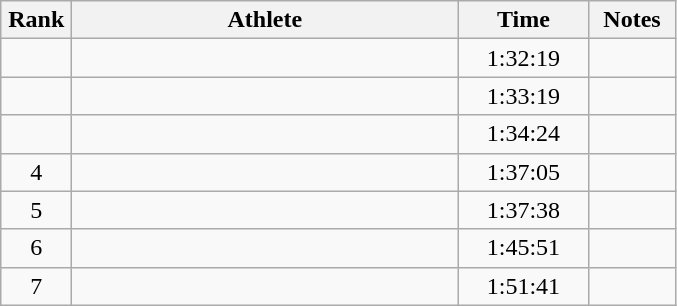<table class="wikitable" style="text-align:center">
<tr>
<th width=40>Rank</th>
<th width=250>Athlete</th>
<th width=80>Time</th>
<th width=50>Notes</th>
</tr>
<tr>
<td></td>
<td align=left></td>
<td>1:32:19</td>
<td></td>
</tr>
<tr>
<td></td>
<td align=left></td>
<td>1:33:19</td>
<td></td>
</tr>
<tr>
<td></td>
<td align=left></td>
<td>1:34:24</td>
<td></td>
</tr>
<tr>
<td>4</td>
<td align=left></td>
<td>1:37:05</td>
<td></td>
</tr>
<tr>
<td>5</td>
<td align=left></td>
<td>1:37:38</td>
<td></td>
</tr>
<tr>
<td>6</td>
<td align=left></td>
<td>1:45:51</td>
<td></td>
</tr>
<tr>
<td>7</td>
<td align=left></td>
<td>1:51:41</td>
<td></td>
</tr>
</table>
